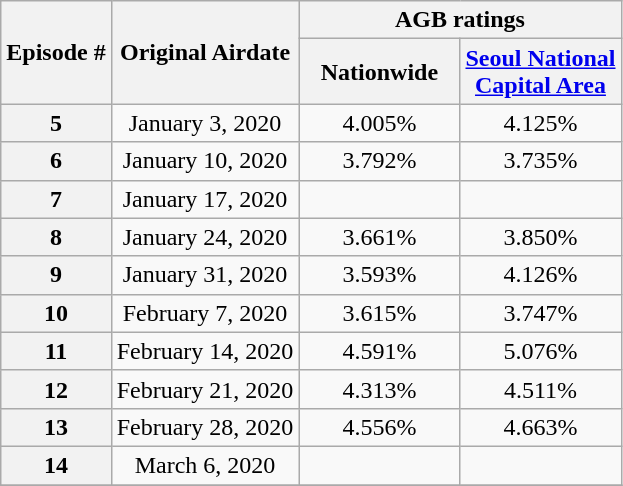<table class="wikitable sortable" style="text-align:center;">
<tr>
<th rowspan=2>Episode #</th>
<th rowspan=2>Original Airdate</th>
<th colspan=2>AGB ratings</th>
</tr>
<tr>
<th width=100>Nationwide</th>
<th width=100><a href='#'>Seoul National Capital Area</a></th>
</tr>
<tr>
<th>5</th>
<td>January 3, 2020</td>
<td>4.005%</td>
<td>4.125%</td>
</tr>
<tr>
<th>6</th>
<td>January 10, 2020</td>
<td>3.792%</td>
<td>3.735%</td>
</tr>
<tr>
<th>7</th>
<td>January 17, 2020</td>
<td></td>
<td></td>
</tr>
<tr>
<th>8</th>
<td>January 24, 2020</td>
<td>3.661%</td>
<td>3.850%</td>
</tr>
<tr>
<th>9</th>
<td>January 31, 2020</td>
<td>3.593%</td>
<td>4.126%</td>
</tr>
<tr>
<th>10</th>
<td>February 7, 2020</td>
<td>3.615%</td>
<td>3.747%</td>
</tr>
<tr>
<th>11</th>
<td>February 14, 2020</td>
<td>4.591%</td>
<td>5.076%</td>
</tr>
<tr>
<th>12</th>
<td>February 21, 2020</td>
<td>4.313%</td>
<td>4.511%</td>
</tr>
<tr>
<th>13</th>
<td>February 28, 2020</td>
<td>4.556%</td>
<td>4.663%</td>
</tr>
<tr>
<th>14</th>
<td>March 6, 2020</td>
<td></td>
<td></td>
</tr>
<tr>
</tr>
</table>
